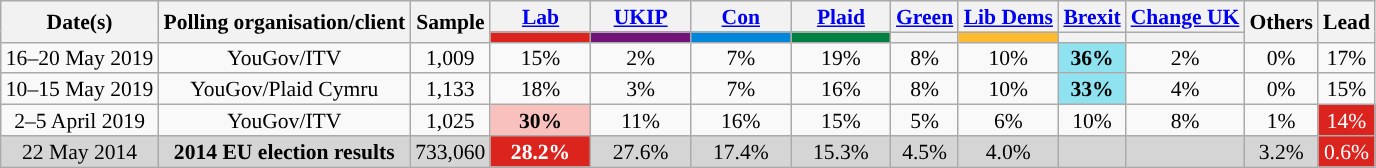<table class="wikitable sortable" style="text-align:center;font-size:90%;line-height:14px">
<tr>
<th rowspan="2">Date(s)</th>
<th rowspan="2">Polling organisation/client</th>
<th rowspan="2" class="unsortable">Sample</th>
<th><a href='#'>Lab</a></th>
<th><a href='#'>UKIP</a></th>
<th><a href='#'>Con</a></th>
<th><a href='#'>Plaid</a></th>
<th><a href='#'>Green</a></th>
<th><a href='#'>Lib Dems</a></th>
<th><a href='#'>Brexit</a></th>
<th><a href='#'>Change UK</a></th>
<th rowspan="2" class="unsortable">Others</th>
<th rowspan="2" class="unsortable">Lead</th>
</tr>
<tr>
<th class="unsortable" style="color:inherit;background:#dc241f; width:60px;"></th>
<th class="unsortable" style="color:inherit;background:#70147a; width:60px;"></th>
<th class="unsortable" style="color:inherit;background:#0087dc; width:60px;"></th>
<th class="unsortable" style="color:inherit;background:#008142; width:60px;"></th>
<th class="unsortable" style="color:inherit;background:"></th>
<th class="unsortable" style="color:inherit;background:#fdbb30; width:60px;"></th>
<th class="unsortable" style="color:inherit;background:"></th>
<th class="unsortable" style="color:inherit;background:"></th>
</tr>
<tr>
<td>16–20 May 2019</td>
<td>YouGov/ITV</td>
<td>1,009</td>
<td>15%</td>
<td>2%</td>
<td>7%</td>
<td>19%</td>
<td>8%</td>
<td>10%</td>
<td style="background:#8fe2ef;"><strong>36%</strong></td>
<td>2%</td>
<td>0%</td>
<td style="background:">17%</td>
</tr>
<tr>
<td>10–15 May 2019</td>
<td>YouGov/Plaid Cymru</td>
<td>1,133</td>
<td>18%</td>
<td>3%</td>
<td>7%</td>
<td>16%</td>
<td>8%</td>
<td>10%</td>
<td style="background:#8fe2ef;"><strong>33%</strong></td>
<td>4%</td>
<td>0%</td>
<td style="background:">15%</td>
</tr>
<tr>
<td>2–5 April 2019</td>
<td>YouGov/ITV</td>
<td>1,025</td>
<td style="background:#F8C1BE"><strong>30%</strong></td>
<td>11%</td>
<td>16%</td>
<td>15%</td>
<td>5%</td>
<td>6%</td>
<td>10%</td>
<td>8%</td>
<td>1%</td>
<td style="background:#DC241F; color:white;">14%</td>
</tr>
<tr>
<td style="background:#D5D5D5">22 May 2014</td>
<td style="background:#D5D5D5"><strong>2014 EU election results</strong></td>
<td style="background:#D5D5D5">733,060</td>
<td style="background:#DC241F; color:white;"><strong>28.2%</strong></td>
<td style="background:#D5D5D5">27.6%</td>
<td style="background:#D5D5D5">17.4%</td>
<td style="background:#D5D5D5">15.3%</td>
<td style="background:#D5D5D5">4.5%</td>
<td style="background:#D5D5D5">4.0%</td>
<td style="background:#D5D5D5"></td>
<td style="background:#D5D5D5"></td>
<td style="background:#D5D5D5">3.2%</td>
<td style="background:#DC241F; color:white;">0.6%</td>
</tr>
</table>
